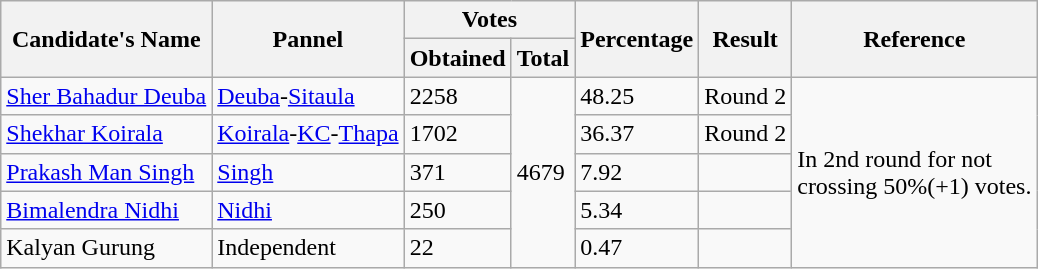<table class="wikitable sortable">
<tr>
<th rowspan="2">Candidate's Name</th>
<th rowspan="2">Pannel</th>
<th colspan="2">Votes</th>
<th rowspan="2">Percentage</th>
<th rowspan="2">Result</th>
<th rowspan="2">Reference</th>
</tr>
<tr>
<th>Obtained</th>
<th>Total</th>
</tr>
<tr>
<td><a href='#'>Sher Bahadur Deuba</a></td>
<td><a href='#'>Deuba</a>-<a href='#'>Sitaula</a></td>
<td>2258</td>
<td rowspan="5">4679</td>
<td>48.25</td>
<td>Round 2</td>
<td rowspan="5">In 2nd round for not<br>crossing 50%(+1) votes.</td>
</tr>
<tr>
<td><a href='#'>Shekhar Koirala</a></td>
<td><a href='#'>Koirala</a>-<a href='#'>KC</a>-<a href='#'>Thapa</a></td>
<td>1702</td>
<td>36.37</td>
<td>Round 2</td>
</tr>
<tr>
<td><a href='#'>Prakash Man Singh</a></td>
<td><a href='#'>Singh</a></td>
<td>371</td>
<td>7.92</td>
<td></td>
</tr>
<tr>
<td><a href='#'>Bimalendra Nidhi</a></td>
<td><a href='#'>Nidhi</a></td>
<td>250</td>
<td>5.34</td>
<td></td>
</tr>
<tr>
<td>Kalyan Gurung</td>
<td>Independent</td>
<td>22</td>
<td>0.47</td>
<td></td>
</tr>
</table>
